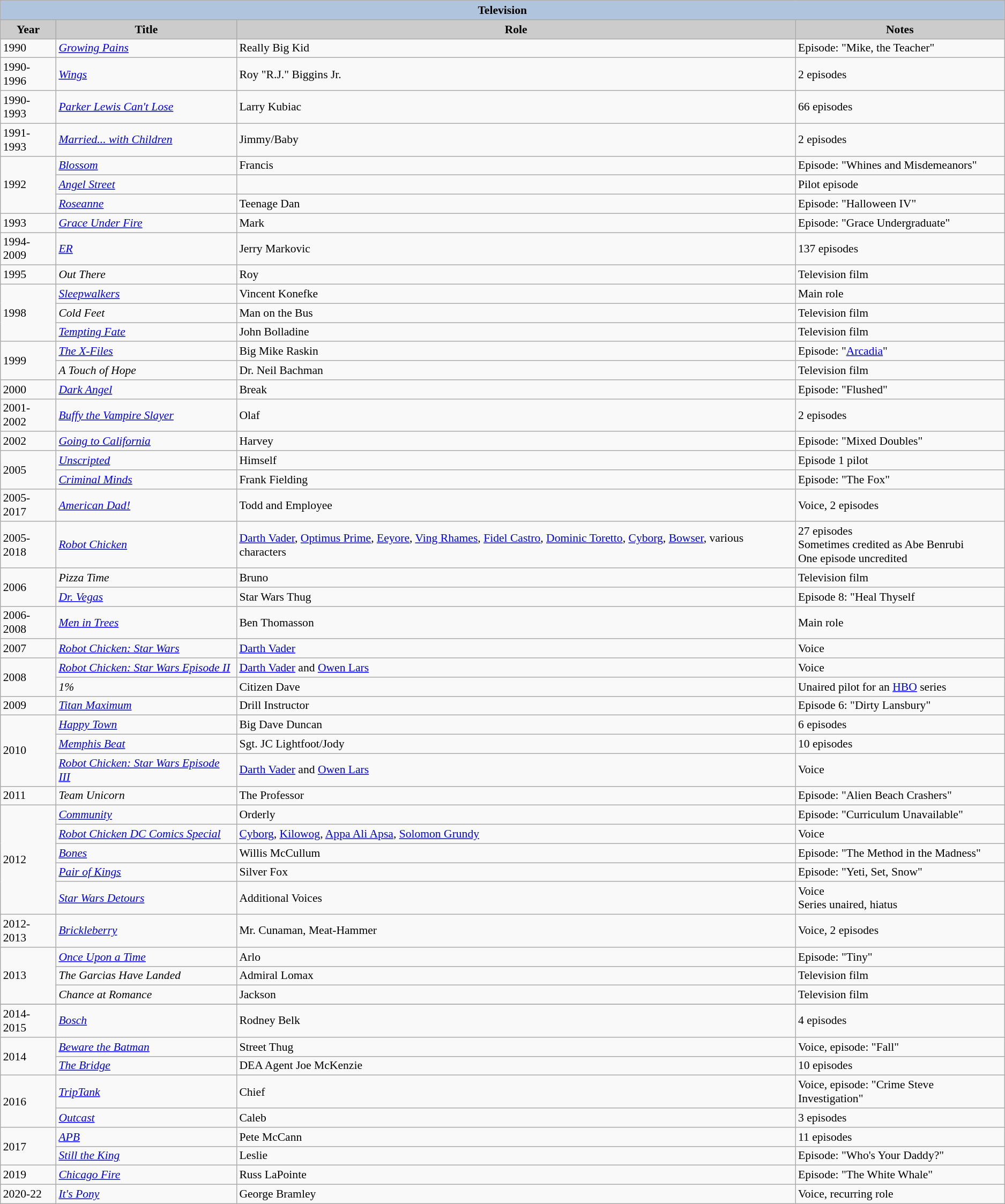<table class="wikitable" style="font-size:90%;">
<tr>
<th colspan=4 style="background:#B0C4DE;">Television</th>
</tr>
<tr align="center">
<th style="background: #CCCCCC;">Year</th>
<th style="background: #CCCCCC;">Title</th>
<th style="background: #CCCCCC;">Role</th>
<th style="background: #CCCCCC;">Notes</th>
</tr>
<tr>
<td>1990</td>
<td><em><a href='#'>Growing Pains</a></em></td>
<td>Really Big Kid</td>
<td>Episode: "Mike, the Teacher"</td>
</tr>
<tr>
<td>1990-1996</td>
<td><em><a href='#'>Wings</a></em></td>
<td>Roy "R.J." Biggins Jr.</td>
<td>2 episodes</td>
</tr>
<tr>
<td>1990-1993</td>
<td><em><a href='#'>Parker Lewis Can't Lose</a></em></td>
<td>Larry Kubiac</td>
<td>66 episodes</td>
</tr>
<tr>
<td>1991-1993</td>
<td><em><a href='#'>Married... with Children</a></em></td>
<td>Jimmy/Baby</td>
<td>2 episodes</td>
</tr>
<tr>
<td rowspan=3>1992</td>
<td><em><a href='#'>Blossom</a></em></td>
<td>Francis</td>
<td>Episode: "Whines and Misdemeanors"</td>
</tr>
<tr>
<td><em><a href='#'>Angel Street</a></em></td>
<td></td>
<td>Pilot episode</td>
</tr>
<tr>
<td><em><a href='#'>Roseanne</a></em></td>
<td>Teenage Dan</td>
<td>Episode: "Halloween IV"</td>
</tr>
<tr>
<td>1993</td>
<td><em><a href='#'>Grace Under Fire</a></em></td>
<td>Mark</td>
<td>Episode: "Grace Undergraduate"</td>
</tr>
<tr>
<td>1994-2009</td>
<td><em><a href='#'>ER</a></em></td>
<td>Jerry Markovic</td>
<td>137 episodes</td>
</tr>
<tr>
<td>1995</td>
<td><em>Out There</em></td>
<td>Roy</td>
<td>Television film</td>
</tr>
<tr>
<td rowspan=3>1998</td>
<td><em><a href='#'>Sleepwalkers</a></em></td>
<td>Vincent Konefke</td>
<td>Main role</td>
</tr>
<tr>
<td><em>Cold Feet</em></td>
<td>Man on the Bus</td>
<td>Television film</td>
</tr>
<tr>
<td><em><a href='#'>Tempting Fate</a></em></td>
<td>John Bolladine</td>
<td>Television film</td>
</tr>
<tr>
<td rowspan=2>1999</td>
<td><em><a href='#'>The X-Files</a></em></td>
<td>Big Mike Raskin</td>
<td>Episode: "<a href='#'>Arcadia</a>"</td>
</tr>
<tr>
<td><em>A Touch of Hope</em></td>
<td>Dr. Neil Bachman</td>
<td>Television film</td>
</tr>
<tr>
<td>2000</td>
<td><em><a href='#'>Dark Angel</a></em></td>
<td>Break</td>
<td>Episode: "Flushed"</td>
</tr>
<tr>
<td>2001-2002</td>
<td><em><a href='#'>Buffy the Vampire Slayer</a></em></td>
<td>Olaf</td>
<td>2 episodes</td>
</tr>
<tr>
<td>2002</td>
<td><em><a href='#'>Going to California</a></em></td>
<td>Harvey</td>
<td>Episode: "Mixed Doubles"</td>
</tr>
<tr>
<td rowspan=2>2005</td>
<td><em><a href='#'>Unscripted</a></em></td>
<td>Himself</td>
<td>Episode 1 pilot</td>
</tr>
<tr>
<td><em><a href='#'>Criminal Minds</a></em></td>
<td>Frank Fielding</td>
<td>Episode: "The Fox"</td>
</tr>
<tr>
<td>2005-2017</td>
<td><em><a href='#'>American Dad!</a></em></td>
<td>Todd and Employee</td>
<td>Voice, 2 episodes</td>
</tr>
<tr>
<td>2005-2018</td>
<td><em><a href='#'>Robot Chicken</a></em></td>
<td><a href='#'>Darth Vader</a>, <a href='#'>Optimus Prime</a>, <a href='#'>Eeyore</a>, <a href='#'>Ving Rhames</a>, <a href='#'>Fidel Castro</a>, <a href='#'>Dominic Toretto</a>, <a href='#'>Cyborg</a>, <a href='#'>Bowser</a>, various characters</td>
<td>27 episodes<br> Sometimes credited as Abe Benrubi<br> One episode uncredited</td>
</tr>
<tr>
<td rowspan=2>2006</td>
<td><em>Pizza Time</em></td>
<td>Bruno</td>
<td>Television film</td>
</tr>
<tr>
<td><em><a href='#'>Dr. Vegas</a></em></td>
<td>Star Wars Thug</td>
<td>Episode 8: "Heal Thyself</td>
</tr>
<tr>
<td>2006-2008</td>
<td><em><a href='#'>Men in Trees</a></em></td>
<td>Ben Thomasson</td>
<td>Main role</td>
</tr>
<tr>
<td>2007</td>
<td><em><a href='#'>Robot Chicken: Star Wars</a></em></td>
<td><a href='#'>Darth Vader</a></td>
<td>Voice</td>
</tr>
<tr>
<td rowspan=2>2008</td>
<td><em><a href='#'>Robot Chicken: Star Wars Episode II</a></em></td>
<td><a href='#'>Darth Vader</a> and <a href='#'>Owen Lars</a></td>
<td>Voice</td>
</tr>
<tr>
<td><em>1%</em></td>
<td>Citizen Dave</td>
<td>Unaired pilot for an <a href='#'>HBO</a> series</td>
</tr>
<tr>
<td>2009</td>
<td><em><a href='#'>Titan Maximum</a></em></td>
<td>Drill Instructor</td>
<td>Episode 6: "Dirty Lansbury"</td>
</tr>
<tr>
<td rowspan=3>2010</td>
<td><em><a href='#'>Happy Town</a></em></td>
<td>Big Dave Duncan</td>
<td>6 episodes</td>
</tr>
<tr>
<td><em><a href='#'>Memphis Beat</a></em></td>
<td>Sgt. JC Lightfoot/Jody</td>
<td>10 episodes</td>
</tr>
<tr>
<td><em><a href='#'>Robot Chicken: Star Wars Episode III</a></em></td>
<td><a href='#'>Darth Vader</a> and <a href='#'>Owen Lars</a></td>
<td>Voice</td>
</tr>
<tr>
<td>2011</td>
<td><em>Team Unicorn</em></td>
<td>The Professor</td>
<td>Episode: "Alien Beach Crashers"</td>
</tr>
<tr>
<td rowspan=5>2012</td>
<td><em><a href='#'>Community</a></em></td>
<td>Orderly</td>
<td>Episode: "Curriculum Unavailable"</td>
</tr>
<tr>
<td><em><a href='#'>Robot Chicken DC Comics Special</a></em></td>
<td><a href='#'>Cyborg</a>, <a href='#'>Kilowog</a>, <a href='#'>Appa Ali Apsa</a>, <a href='#'>Solomon Grundy</a></td>
<td>Voice</td>
</tr>
<tr>
<td><em><a href='#'>Bones</a></em></td>
<td>Willis McCullum</td>
<td>Episode: "The Method in the Madness"</td>
</tr>
<tr>
<td><em><a href='#'>Pair of Kings</a></em></td>
<td>Silver Fox</td>
<td>Episode: "Yeti, Set, Snow"</td>
</tr>
<tr>
<td><em><a href='#'>Star Wars Detours</a></em></td>
<td>Additional Voices</td>
<td>Voice<br>Series unaired, hiatus</td>
</tr>
<tr>
<td>2012-2013</td>
<td><em><a href='#'>Brickleberry</a></em></td>
<td>Mr. Cunaman, Meat-Hammer</td>
<td>Voice, 2 episodes</td>
</tr>
<tr>
<td rowspan=3>2013</td>
<td><em><a href='#'>Once Upon a Time</a></em></td>
<td>Arlo</td>
<td>Episode: "Tiny"</td>
</tr>
<tr>
<td><em>The Garcias Have Landed</em></td>
<td>Admiral Lomax</td>
<td>Television film</td>
</tr>
<tr>
<td><em>Chance at Romance</em></td>
<td>Jackson</td>
<td>Television film</td>
</tr>
<tr>
</tr>
<tr>
<td>2014-2015</td>
<td><em><a href='#'>Bosch</a></em></td>
<td>Rodney Belk</td>
<td>4 episodes</td>
</tr>
<tr>
<td rowspan=2>2014</td>
<td><em><a href='#'>Beware the Batman</a></em></td>
<td>Street Thug</td>
<td>Voice, episode: "Fall"</td>
</tr>
<tr>
<td><em><a href='#'>The Bridge</a></em></td>
<td>DEA Agent Joe McKenzie</td>
<td>10 episodes</td>
</tr>
<tr>
<td rowspan=2>2016</td>
<td><em><a href='#'>TripTank</a></em></td>
<td>Chief</td>
<td>Voice, episode: "Crime Steve Investigation"</td>
</tr>
<tr>
<td><em><a href='#'>Outcast</a></em></td>
<td>Caleb</td>
<td>3 episodes</td>
</tr>
<tr>
<td rowspan=2>2017</td>
<td><em><a href='#'>APB</a></em></td>
<td>Pete McCann</td>
<td>11 episodes</td>
</tr>
<tr>
<td><em><a href='#'>Still the King</a></em></td>
<td>Leslie</td>
<td>Episode: "Who's Your Daddy?"</td>
</tr>
<tr>
<td>2019</td>
<td><em><a href='#'>Chicago Fire</a></em></td>
<td>Russ LaPointe</td>
<td>Episode: "The White Whale"</td>
</tr>
<tr>
<td>2020-22</td>
<td><em><a href='#'>It's Pony</a></em></td>
<td>George Bramley</td>
<td>Voice, recurring role</td>
</tr>
</table>
